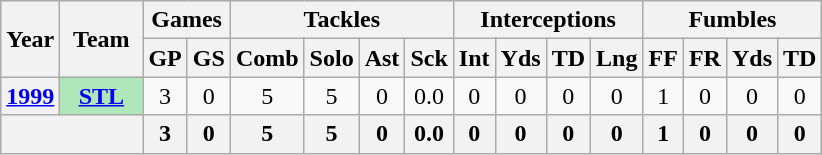<table class="wikitable" style="text-align:center">
<tr>
<th rowspan="2">Year</th>
<th rowspan="2">Team</th>
<th colspan="2">Games</th>
<th colspan="4">Tackles</th>
<th colspan="4">Interceptions</th>
<th colspan="4">Fumbles</th>
</tr>
<tr>
<th>GP</th>
<th>GS</th>
<th>Comb</th>
<th>Solo</th>
<th>Ast</th>
<th>Sck</th>
<th>Int</th>
<th>Yds</th>
<th>TD</th>
<th>Lng</th>
<th>FF</th>
<th>FR</th>
<th>Yds</th>
<th>TD</th>
</tr>
<tr>
<th><a href='#'>1999</a></th>
<th style="background:#afe6ba; width:3em;"><a href='#'>STL</a></th>
<td>3</td>
<td>0</td>
<td>5</td>
<td>5</td>
<td>0</td>
<td>0.0</td>
<td>0</td>
<td>0</td>
<td>0</td>
<td>0</td>
<td>1</td>
<td>0</td>
<td>0</td>
<td>0</td>
</tr>
<tr>
<th colspan="2"></th>
<th>3</th>
<th>0</th>
<th>5</th>
<th>5</th>
<th>0</th>
<th>0.0</th>
<th>0</th>
<th>0</th>
<th>0</th>
<th>0</th>
<th>1</th>
<th>0</th>
<th>0</th>
<th>0</th>
</tr>
</table>
